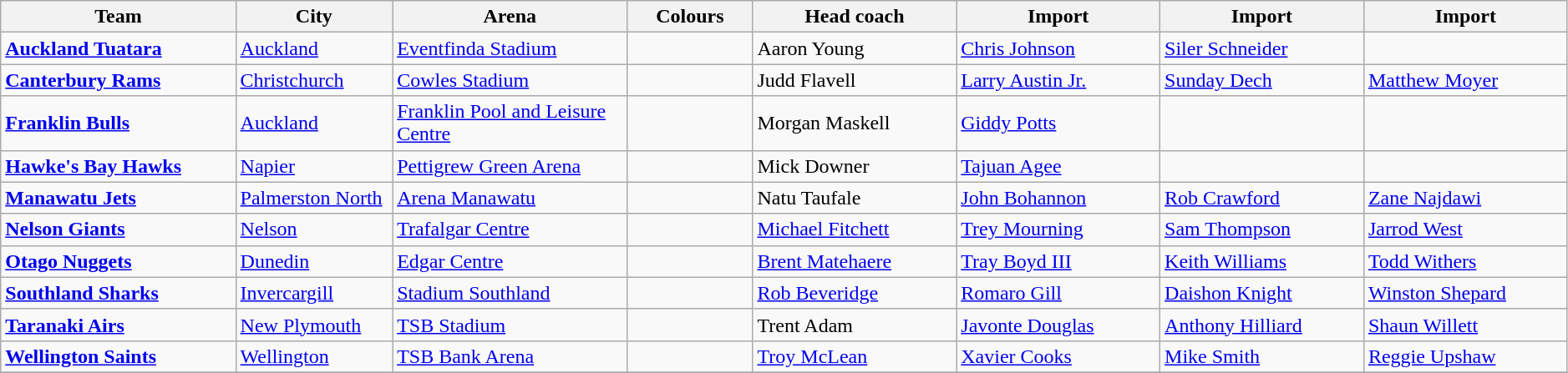<table class="wikitable" style="width:99%; text-align:left">
<tr>
<th style="width:15%">Team</th>
<th style="width:10%">City</th>
<th style="width:15%">Arena</th>
<th style="width:8%">Colours</th>
<th style="width:13%">Head coach</th>
<th style="width:13%">Import</th>
<th style="width:13%">Import</th>
<th style="width:13%">Import</th>
</tr>
<tr>
<td><strong><a href='#'>Auckland Tuatara</a></strong></td>
<td><a href='#'>Auckland</a></td>
<td><a href='#'>Eventfinda Stadium</a></td>
<td> </td>
<td> Aaron Young</td>
<td> <a href='#'>Chris Johnson</a></td>
<td> <a href='#'>Siler Schneider</a></td>
<td></td>
</tr>
<tr>
<td><strong><a href='#'>Canterbury Rams</a></strong></td>
<td><a href='#'>Christchurch</a></td>
<td><a href='#'>Cowles Stadium</a></td>
<td> </td>
<td> Judd Flavell</td>
<td> <a href='#'>Larry Austin Jr.</a></td>
<td> <a href='#'>Sunday Dech</a></td>
<td> <a href='#'>Matthew Moyer</a></td>
</tr>
<tr>
<td><strong><a href='#'>Franklin Bulls</a></strong></td>
<td><a href='#'>Auckland</a></td>
<td><a href='#'>Franklin Pool and Leisure Centre</a></td>
<td> </td>
<td> Morgan Maskell</td>
<td> <a href='#'>Giddy Potts</a></td>
<td></td>
<td></td>
</tr>
<tr>
<td><strong><a href='#'>Hawke's Bay Hawks</a></strong></td>
<td><a href='#'>Napier</a></td>
<td><a href='#'>Pettigrew Green Arena</a></td>
<td>  </td>
<td> Mick Downer</td>
<td> <a href='#'>Tajuan Agee</a></td>
<td></td>
<td></td>
</tr>
<tr>
<td><strong><a href='#'>Manawatu Jets</a></strong></td>
<td><a href='#'>Palmerston North</a></td>
<td><a href='#'>Arena Manawatu</a></td>
<td>  </td>
<td> Natu Taufale</td>
<td> <a href='#'>John Bohannon</a></td>
<td> <a href='#'>Rob Crawford</a></td>
<td> <a href='#'>Zane Najdawi</a></td>
</tr>
<tr>
<td><strong><a href='#'>Nelson Giants</a></strong></td>
<td><a href='#'>Nelson</a></td>
<td><a href='#'>Trafalgar Centre</a></td>
<td> </td>
<td> <a href='#'>Michael Fitchett</a></td>
<td> <a href='#'>Trey Mourning</a></td>
<td> <a href='#'>Sam Thompson</a></td>
<td> <a href='#'>Jarrod West</a></td>
</tr>
<tr>
<td><strong><a href='#'>Otago Nuggets</a></strong></td>
<td><a href='#'>Dunedin</a></td>
<td><a href='#'>Edgar Centre</a></td>
<td>  </td>
<td> <a href='#'>Brent Matehaere</a></td>
<td> <a href='#'>Tray Boyd III</a></td>
<td> <a href='#'>Keith Williams</a></td>
<td> <a href='#'>Todd Withers</a></td>
</tr>
<tr>
<td><strong><a href='#'>Southland Sharks</a></strong></td>
<td><a href='#'>Invercargill</a></td>
<td><a href='#'>Stadium Southland</a></td>
<td>  </td>
<td> <a href='#'>Rob Beveridge</a></td>
<td> <a href='#'>Romaro Gill</a></td>
<td> <a href='#'>Daishon Knight</a></td>
<td> <a href='#'>Winston Shepard</a></td>
</tr>
<tr>
<td><strong><a href='#'>Taranaki Airs</a></strong></td>
<td><a href='#'>New Plymouth</a></td>
<td><a href='#'>TSB Stadium</a></td>
<td> </td>
<td> Trent Adam</td>
<td> <a href='#'>Javonte Douglas</a></td>
<td> <a href='#'>Anthony Hilliard</a></td>
<td> <a href='#'>Shaun Willett</a></td>
</tr>
<tr>
<td><strong><a href='#'>Wellington Saints</a></strong></td>
<td><a href='#'>Wellington</a></td>
<td><a href='#'>TSB Bank Arena</a></td>
<td> </td>
<td> <a href='#'>Troy McLean</a></td>
<td> <a href='#'>Xavier Cooks</a></td>
<td> <a href='#'>Mike Smith</a></td>
<td> <a href='#'>Reggie Upshaw</a></td>
</tr>
<tr>
</tr>
</table>
